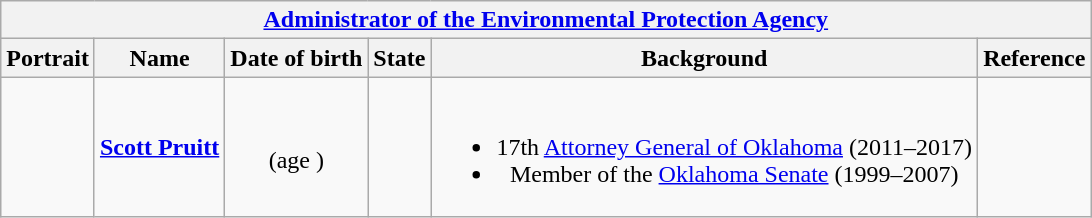<table class="wikitable collapsible" style="text-align:center;">
<tr>
<th colspan="6"><a href='#'>Administrator of the Environmental Protection Agency</a></th>
</tr>
<tr>
<th>Portrait</th>
<th>Name</th>
<th>Date of birth</th>
<th>State</th>
<th>Background</th>
<th>Reference</th>
</tr>
<tr>
<td></td>
<td><strong><a href='#'>Scott Pruitt</a></strong></td>
<td><br>(age )</td>
<td></td>
<td><br><ul><li>17th <a href='#'>Attorney General of Oklahoma</a> (2011–2017)</li><li>Member of the <a href='#'>Oklahoma Senate</a> (1999–2007)</li></ul></td>
<td></td>
</tr>
</table>
